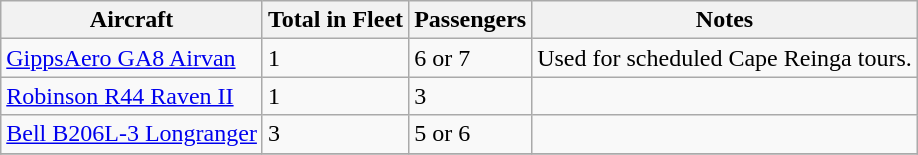<table class="wikitable">
<tr>
<th>Aircraft</th>
<th>Total in Fleet</th>
<th>Passengers</th>
<th>Notes</th>
</tr>
<tr>
<td><a href='#'>GippsAero GA8 Airvan</a></td>
<td>1</td>
<td>6 or 7</td>
<td>Used for scheduled Cape Reinga tours.</td>
</tr>
<tr>
<td><a href='#'>Robinson R44 Raven II</a></td>
<td>1</td>
<td>3</td>
<td></td>
</tr>
<tr>
<td><a href='#'>Bell B206L-3 Longranger</a></td>
<td>3</td>
<td>5 or 6</td>
<td></td>
</tr>
<tr>
</tr>
</table>
